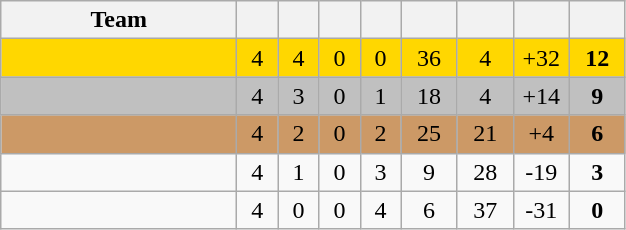<table class="wikitable" style="text-align:center;">
<tr>
<th width=150>Team</th>
<th width=20></th>
<th width=20></th>
<th width=20></th>
<th width=20></th>
<th width=30></th>
<th width=30></th>
<th width=30></th>
<th width=30></th>
</tr>
<tr bgcolor=gold>
<td align="left"></td>
<td>4</td>
<td>4</td>
<td>0</td>
<td>0</td>
<td>36</td>
<td>4</td>
<td>+32</td>
<td><strong>12</strong></td>
</tr>
<tr bgcolor=silver>
<td align="left"></td>
<td>4</td>
<td>3</td>
<td>0</td>
<td>1</td>
<td>18</td>
<td>4</td>
<td>+14</td>
<td><strong>9</strong></td>
</tr>
<tr bgcolor=#cc9966>
<td align="left"></td>
<td>4</td>
<td>2</td>
<td>0</td>
<td>2</td>
<td>25</td>
<td>21</td>
<td>+4</td>
<td><strong>6</strong></td>
</tr>
<tr bgcolor=>
<td align="left"></td>
<td>4</td>
<td>1</td>
<td>0</td>
<td>3</td>
<td>9</td>
<td>28</td>
<td>-19</td>
<td><strong>3</strong></td>
</tr>
<tr bgcolor=>
<td align="left"></td>
<td>4</td>
<td>0</td>
<td>0</td>
<td>4</td>
<td>6</td>
<td>37</td>
<td>-31</td>
<td><strong>0</strong></td>
</tr>
</table>
